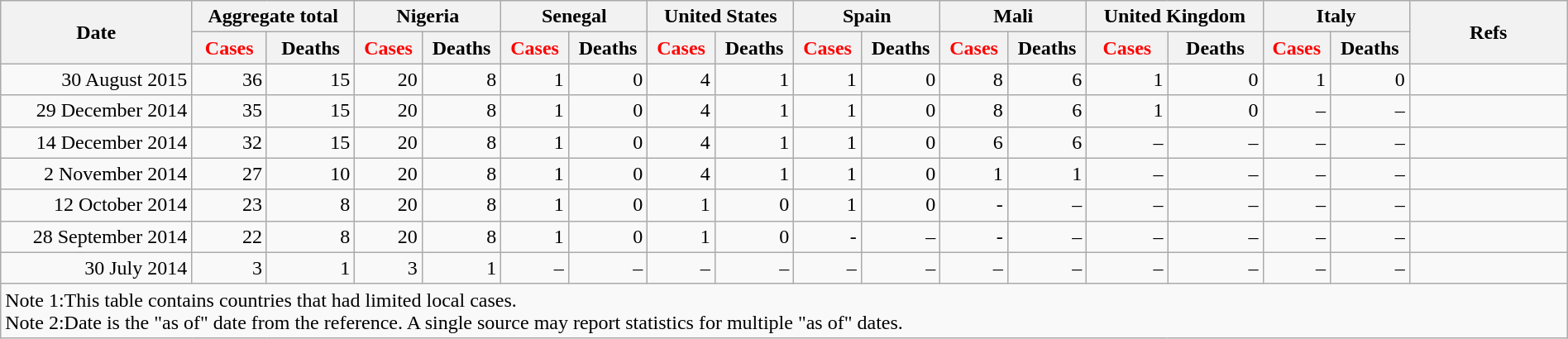<table class="wikitable" style="text-align:right; white-space:nowrap; width:100%;">
<tr>
<th rowspan=2>Date</th>
<th colspan=2>Aggregate total</th>
<th colspan="2">Nigeria</th>
<th colspan=2>Senegal</th>
<th colspan=2>United States</th>
<th colspan=2>Spain</th>
<th colspan=2>Mali</th>
<th colspan=2>United Kingdom</th>
<th colspan=2>Italy</th>
<th rowspan="2" style="width:120px;">Refs</th>
</tr>
<tr>
<th style="color: red;">Cases</th>
<th>Deaths</th>
<th style="color: red;">Cases</th>
<th>Deaths</th>
<th style="color: red;">Cases</th>
<th>Deaths</th>
<th style="color: red;">Cases</th>
<th>Deaths</th>
<th style="color: red;">Cases</th>
<th>Deaths</th>
<th style="color: red;">Cases</th>
<th>Deaths</th>
<th style="color: red;">Cases</th>
<th>Deaths</th>
<th style="color: red;">Cases</th>
<th>Deaths</th>
</tr>
<tr>
<td>30 August 2015</td>
<td>36</td>
<td>15</td>
<td>20</td>
<td>8</td>
<td>1</td>
<td>0</td>
<td>4</td>
<td>1</td>
<td>1</td>
<td>0</td>
<td>8</td>
<td>6</td>
<td>1</td>
<td>0</td>
<td>1</td>
<td>0</td>
<td></td>
</tr>
<tr>
<td>29 December 2014</td>
<td>35</td>
<td>15</td>
<td>20</td>
<td>8</td>
<td>1</td>
<td>0</td>
<td>4</td>
<td>1</td>
<td>1</td>
<td>0</td>
<td>8</td>
<td>6</td>
<td>1</td>
<td>0</td>
<td>–</td>
<td>–</td>
<td></td>
</tr>
<tr>
<td>14 December 2014</td>
<td>32</td>
<td>15</td>
<td>20</td>
<td>8</td>
<td>1</td>
<td>0</td>
<td>4</td>
<td>1</td>
<td>1</td>
<td>0</td>
<td>6</td>
<td>6</td>
<td>–</td>
<td>–</td>
<td>–</td>
<td>–</td>
<td></td>
</tr>
<tr>
<td>2 November 2014</td>
<td>27</td>
<td>10</td>
<td>20</td>
<td>8</td>
<td>1</td>
<td>0</td>
<td>4</td>
<td>1</td>
<td>1</td>
<td>0</td>
<td>1</td>
<td>1</td>
<td>–</td>
<td>–</td>
<td>–</td>
<td>–</td>
<td></td>
</tr>
<tr>
<td>12 October 2014</td>
<td>23</td>
<td>8</td>
<td>20</td>
<td>8</td>
<td>1</td>
<td>0</td>
<td>1</td>
<td>0</td>
<td>1</td>
<td>0</td>
<td>-</td>
<td>–</td>
<td>–</td>
<td>–</td>
<td>–</td>
<td>–</td>
<td></td>
</tr>
<tr>
<td>28 September 2014</td>
<td>22</td>
<td>8</td>
<td>20</td>
<td>8</td>
<td>1</td>
<td>0</td>
<td>1</td>
<td>0</td>
<td>-</td>
<td>–</td>
<td>-</td>
<td>–</td>
<td>–</td>
<td>–</td>
<td>–</td>
<td>–</td>
<td></td>
</tr>
<tr>
<td>30 July 2014</td>
<td>3</td>
<td>1</td>
<td>3</td>
<td>1</td>
<td>–</td>
<td>–</td>
<td>–</td>
<td>–</td>
<td>–</td>
<td>–</td>
<td>–</td>
<td>–</td>
<td>–</td>
<td>–</td>
<td>–</td>
<td>–</td>
<td></td>
</tr>
<tr>
<td colspan="18" style="text-align:left">Note 1:This table contains countries that had limited local cases.<br>Note 2:Date is the "as of" date from the reference. A single source may report statistics for multiple "as of" dates.</td>
</tr>
</table>
